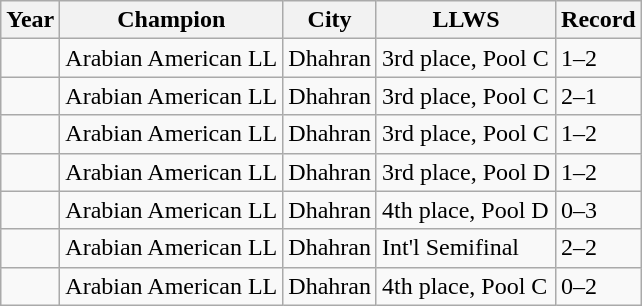<table class="wikitable">
<tr>
<th>Year</th>
<th>Champion</th>
<th>City</th>
<th>LLWS</th>
<th>Record</th>
</tr>
<tr>
<td></td>
<td>Arabian American LL</td>
<td> Dhahran</td>
<td>3rd place, Pool C</td>
<td>1–2</td>
</tr>
<tr>
<td></td>
<td>Arabian American LL</td>
<td> Dhahran</td>
<td>3rd place, Pool C</td>
<td>2–1</td>
</tr>
<tr>
<td></td>
<td>Arabian American LL</td>
<td> Dhahran</td>
<td>3rd place, Pool C</td>
<td>1–2</td>
</tr>
<tr>
<td></td>
<td>Arabian American LL</td>
<td> Dhahran</td>
<td>3rd place, Pool D</td>
<td>1–2</td>
</tr>
<tr>
<td></td>
<td>Arabian American LL</td>
<td> Dhahran</td>
<td>4th place, Pool D</td>
<td>0–3</td>
</tr>
<tr>
<td></td>
<td>Arabian American LL</td>
<td> Dhahran</td>
<td>Int'l Semifinal</td>
<td>2–2</td>
</tr>
<tr>
<td></td>
<td>Arabian American LL</td>
<td> Dhahran</td>
<td>4th place, Pool C</td>
<td>0–2</td>
</tr>
</table>
